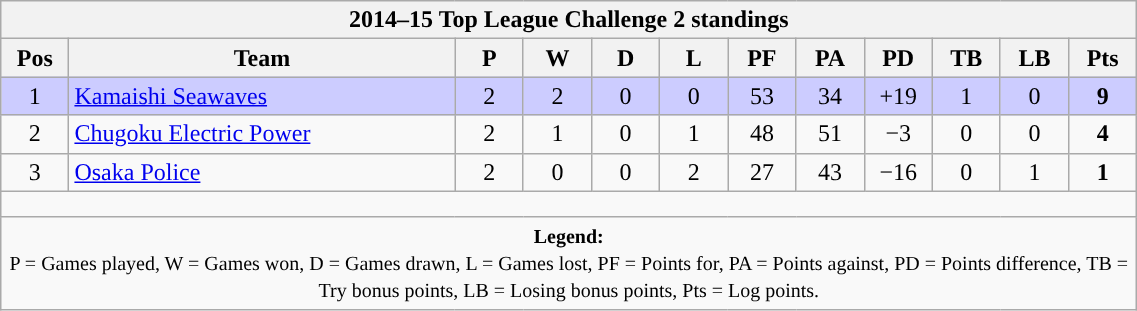<table class="wikitable" style="text-align:center; font-size:100%; width:60%;">
<tr>
<th colspan="100%" cellpadding="0" cellspacing="0"><strong>2014–15 Top League Challenge 2 standings</strong></th>
</tr>
<tr>
<th style="width:6%;">Pos</th>
<th style="width:34%;">Team</th>
<th style="width:6%;">P</th>
<th style="width:6%;">W</th>
<th style="width:6%;">D</th>
<th style="width:6%;">L</th>
<th style="width:6%;">PF</th>
<th style="width:6%;">PA</th>
<th style="width:6%;">PD</th>
<th style="width:6%;">TB</th>
<th style="width:6%;">LB</th>
<th style="width:6%;">Pts<br></th>
</tr>
<tr style="background:#CCCCFF;">
<td>1</td>
<td style="text-align:left;"><a href='#'>Kamaishi Seawaves</a></td>
<td>2</td>
<td>2</td>
<td>0</td>
<td>0</td>
<td>53</td>
<td>34</td>
<td>+19</td>
<td>1</td>
<td>0</td>
<td><strong>9</strong></td>
</tr>
<tr>
<td>2</td>
<td style="text-align:left;"><a href='#'>Chugoku Electric Power</a></td>
<td>2</td>
<td>1</td>
<td>0</td>
<td>1</td>
<td>48</td>
<td>51</td>
<td>−3</td>
<td>0</td>
<td>0</td>
<td><strong>4</strong></td>
</tr>
<tr>
<td>3</td>
<td style="text-align:left;"><a href='#'>Osaka Police</a></td>
<td>2</td>
<td>0</td>
<td>0</td>
<td>2</td>
<td>27</td>
<td>43</td>
<td>−16</td>
<td>0</td>
<td>1</td>
<td><strong>1</strong></td>
</tr>
<tr>
<td colspan="100%" style="height:10px;"></td>
</tr>
<tr>
<td colspan="100%"><small><strong>Legend:</strong> <br> P = Games played, W = Games won, D = Games drawn, L = Games lost, PF = Points for, PA = Points against, PD = Points difference, TB = Try bonus points, LB = Losing bonus points, Pts = Log points.</small></td>
</tr>
</table>
